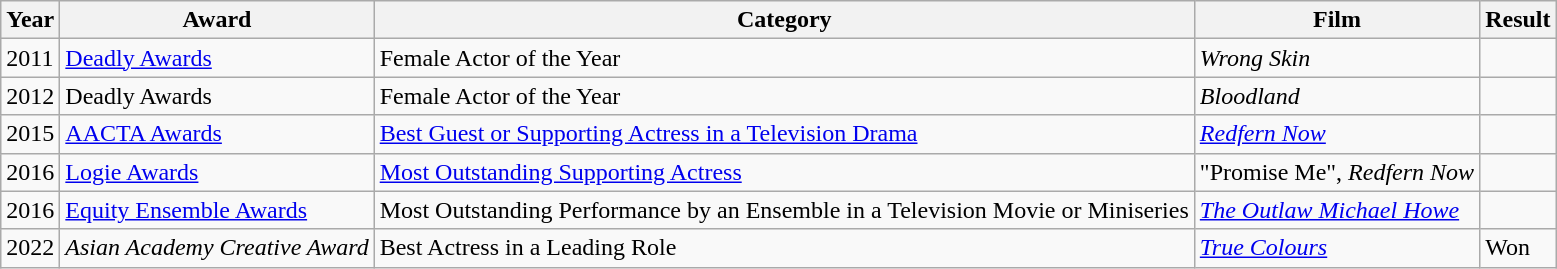<table class="wikitable sortable">
<tr>
<th>Year</th>
<th>Award</th>
<th>Category</th>
<th>Film</th>
<th>Result</th>
</tr>
<tr>
<td>2011</td>
<td><a href='#'>Deadly Awards</a></td>
<td>Female Actor of the Year</td>
<td><em>Wrong Skin</em></td>
<td></td>
</tr>
<tr>
<td>2012</td>
<td>Deadly Awards</td>
<td>Female Actor of the Year</td>
<td><em>Bloodland</em></td>
<td></td>
</tr>
<tr>
<td>2015</td>
<td><a href='#'>AACTA Awards</a></td>
<td><a href='#'>Best Guest or Supporting Actress in a Television Drama</a></td>
<td><em><a href='#'>Redfern Now</a></em></td>
<td></td>
</tr>
<tr>
<td>2016</td>
<td><a href='#'>Logie Awards</a></td>
<td><a href='#'>Most Outstanding Supporting Actress</a></td>
<td>"Promise Me", <em>Redfern Now</em></td>
<td></td>
</tr>
<tr>
<td>2016</td>
<td><a href='#'>Equity Ensemble Awards</a></td>
<td>Most Outstanding Performance by an Ensemble in a Television Movie or Miniseries</td>
<td><em><a href='#'>The Outlaw Michael Howe</a></em></td>
<td></td>
</tr>
<tr>
<td>2022</td>
<td><em>Asian Academy Creative Award</em></td>
<td>Best Actress in a Leading Role</td>
<td><a href='#'><em>True Colours</em></a></td>
<td>Won </td>
</tr>
</table>
